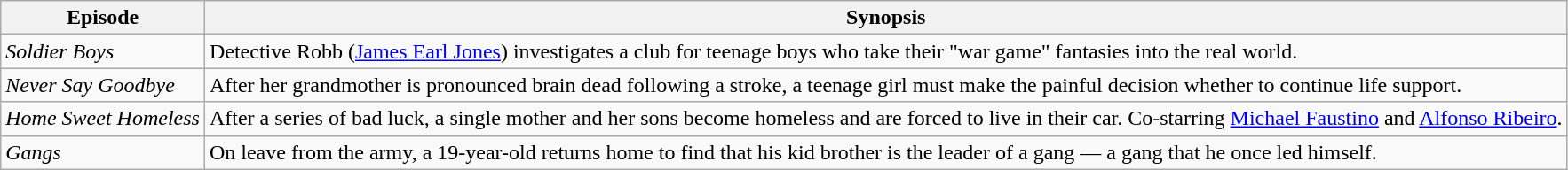<table class="wikitable sortable">
<tr>
<th>Episode</th>
<th>Synopsis</th>
</tr>
<tr>
<td><em>Soldier Boys</em></td>
<td>Detective Robb (<a href='#'>James Earl Jones</a>) investigates a club for teenage boys who take their "war game" fantasies into the real world.</td>
</tr>
<tr>
<td><em>Never Say Goodbye</em></td>
<td>After her grandmother is pronounced brain dead following a stroke, a teenage girl must make the painful decision whether to continue life support.</td>
</tr>
<tr>
<td><em>Home Sweet Homeless</em></td>
<td>After a series of bad luck, a single mother and her sons become homeless and are forced to live in their car. Co-starring <a href='#'>Michael Faustino</a> and <a href='#'>Alfonso Ribeiro</a>.</td>
</tr>
<tr>
<td><em>Gangs</em></td>
<td>On leave from the army, a 19-year-old returns home to find that his kid brother is the leader of a gang — a gang that he once led himself.</td>
</tr>
</table>
